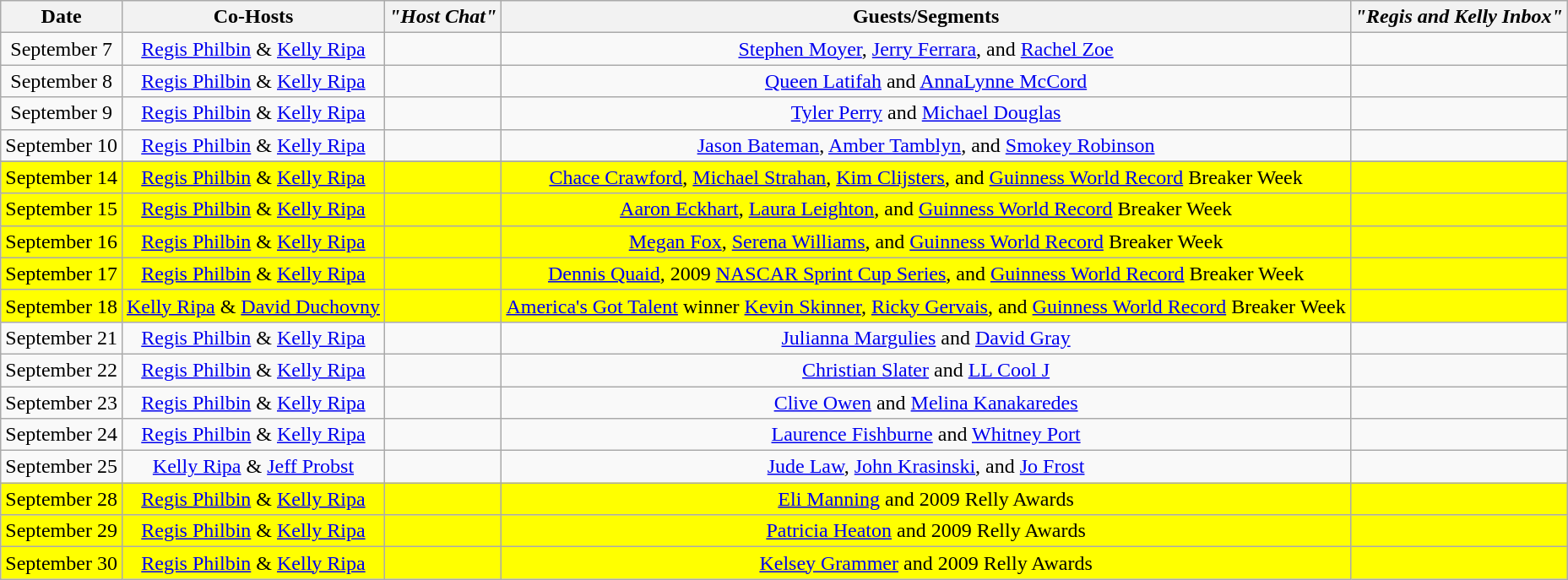<table class="wikitable sortable" border="1" style="text-align:center">
<tr>
<th>Date</th>
<th>Co-Hosts</th>
<th><em>"Host Chat"</em></th>
<th>Guests/Segments</th>
<th><em>"Regis and Kelly Inbox"</em></th>
</tr>
<tr>
<td>September 7</td>
<td><a href='#'>Regis Philbin</a> & <a href='#'>Kelly Ripa</a></td>
<td></td>
<td><a href='#'>Stephen Moyer</a>, <a href='#'>Jerry Ferrara</a>, and <a href='#'>Rachel Zoe</a></td>
<td></td>
</tr>
<tr>
<td>September 8</td>
<td><a href='#'>Regis Philbin</a> & <a href='#'>Kelly Ripa</a></td>
<td></td>
<td><a href='#'>Queen Latifah</a> and <a href='#'>AnnaLynne McCord</a></td>
<td></td>
</tr>
<tr>
<td>September 9</td>
<td><a href='#'>Regis Philbin</a> & <a href='#'>Kelly Ripa</a></td>
<td></td>
<td><a href='#'>Tyler Perry</a> and <a href='#'>Michael Douglas</a></td>
<td></td>
</tr>
<tr>
<td>September 10</td>
<td><a href='#'>Regis Philbin</a> & <a href='#'>Kelly Ripa</a></td>
<td></td>
<td><a href='#'>Jason Bateman</a>, <a href='#'>Amber Tamblyn</a>, and <a href='#'>Smokey Robinson</a></td>
<td></td>
</tr>
<tr>
</tr>
<tr bgcolor=yellow>
<td>September 14</td>
<td><a href='#'>Regis Philbin</a> & <a href='#'>Kelly Ripa</a></td>
<td></td>
<td><a href='#'>Chace Crawford</a>, <a href='#'>Michael Strahan</a>, <a href='#'>Kim Clijsters</a>, and <a href='#'>Guinness World Record</a> Breaker Week</td>
<td></td>
</tr>
<tr bgcolor=yellow>
<td>September 15</td>
<td><a href='#'>Regis Philbin</a> & <a href='#'>Kelly Ripa</a></td>
<td></td>
<td><a href='#'>Aaron Eckhart</a>, <a href='#'>Laura Leighton</a>, and <a href='#'>Guinness World Record</a> Breaker Week</td>
<td></td>
</tr>
<tr bgcolor=yellow>
<td>September 16</td>
<td><a href='#'>Regis Philbin</a> & <a href='#'>Kelly Ripa</a></td>
<td></td>
<td><a href='#'>Megan Fox</a>, <a href='#'>Serena Williams</a>, and <a href='#'>Guinness World Record</a> Breaker Week</td>
<td></td>
</tr>
<tr bgcolor=yellow>
<td>September 17</td>
<td><a href='#'>Regis Philbin</a> & <a href='#'>Kelly Ripa</a></td>
<td></td>
<td><a href='#'>Dennis Quaid</a>, 2009 <a href='#'>NASCAR Sprint Cup Series</a>, and <a href='#'>Guinness World Record</a> Breaker Week</td>
<td></td>
</tr>
<tr bgcolor=yellow>
<td>September 18</td>
<td><a href='#'>Kelly Ripa</a> & <a href='#'>David Duchovny</a></td>
<td></td>
<td><a href='#'>America's Got Talent</a> winner <a href='#'>Kevin Skinner</a>, <a href='#'>Ricky Gervais</a>, and <a href='#'>Guinness World Record</a> Breaker Week</td>
<td></td>
</tr>
<tr>
<td>September 21</td>
<td><a href='#'>Regis Philbin</a> & <a href='#'>Kelly Ripa</a></td>
<td></td>
<td><a href='#'>Julianna Margulies</a> and <a href='#'>David Gray</a></td>
<td></td>
</tr>
<tr>
<td>September 22</td>
<td><a href='#'>Regis Philbin</a> & <a href='#'>Kelly Ripa</a></td>
<td></td>
<td><a href='#'>Christian Slater</a> and <a href='#'>LL Cool J</a></td>
<td></td>
</tr>
<tr>
<td>September 23</td>
<td><a href='#'>Regis Philbin</a> & <a href='#'>Kelly Ripa</a></td>
<td></td>
<td><a href='#'>Clive Owen</a> and <a href='#'>Melina Kanakaredes</a></td>
<td></td>
</tr>
<tr>
<td>September 24</td>
<td><a href='#'>Regis Philbin</a> & <a href='#'>Kelly Ripa</a></td>
<td></td>
<td><a href='#'>Laurence Fishburne</a> and <a href='#'>Whitney Port</a></td>
<td></td>
</tr>
<tr>
<td>September 25</td>
<td><a href='#'>Kelly Ripa</a> & <a href='#'>Jeff Probst</a></td>
<td></td>
<td><a href='#'>Jude Law</a>, <a href='#'>John Krasinski</a>, and <a href='#'>Jo Frost</a></td>
<td></td>
</tr>
<tr bgcolor=yellow>
<td>September 28</td>
<td><a href='#'>Regis Philbin</a> & <a href='#'>Kelly Ripa</a></td>
<td></td>
<td><a href='#'>Eli Manning</a> and 2009 Relly Awards</td>
<td></td>
</tr>
<tr bgcolor=yellow>
<td>September 29</td>
<td><a href='#'>Regis Philbin</a> & <a href='#'>Kelly Ripa</a></td>
<td></td>
<td><a href='#'>Patricia Heaton</a> and 2009 Relly Awards</td>
<td></td>
</tr>
<tr bgcolor=yellow>
<td>September 30</td>
<td><a href='#'>Regis Philbin</a> & <a href='#'>Kelly Ripa</a></td>
<td></td>
<td><a href='#'>Kelsey Grammer</a> and 2009 Relly Awards</td>
<td></td>
</tr>
</table>
